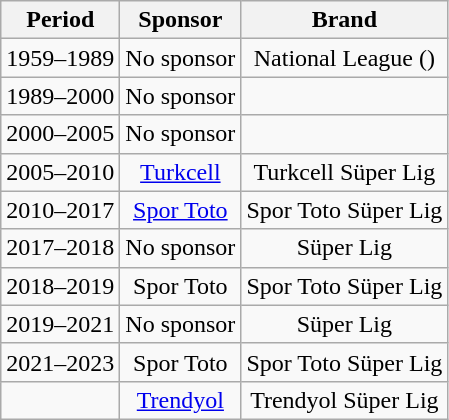<table class="wikitable" style="text-align:center;margin-left:1em;float:center">
<tr>
<th>Period</th>
<th>Sponsor</th>
<th>Brand</th>
</tr>
<tr>
<td>1959–1989</td>
<td>No sponsor</td>
<td>National League ()</td>
</tr>
<tr>
<td>1989–2000</td>
<td>No sponsor</td>
<td></td>
</tr>
<tr>
<td>2000–2005</td>
<td>No sponsor</td>
<td></td>
</tr>
<tr>
<td>2005–2010</td>
<td><a href='#'>Turkcell</a></td>
<td>Turkcell Süper Lig</td>
</tr>
<tr>
<td>2010–2017</td>
<td><a href='#'>Spor Toto</a></td>
<td>Spor Toto Süper Lig</td>
</tr>
<tr>
<td>2017–2018</td>
<td>No sponsor</td>
<td>Süper Lig</td>
</tr>
<tr>
<td>2018–2019</td>
<td>Spor Toto</td>
<td>Spor Toto Süper Lig</td>
</tr>
<tr>
<td>2019–2021</td>
<td>No sponsor</td>
<td>Süper Lig</td>
</tr>
<tr>
<td>2021–2023</td>
<td>Spor Toto</td>
<td>Spor Toto Süper Lig</td>
</tr>
<tr>
<td></td>
<td><a href='#'>Trendyol</a></td>
<td>Trendyol Süper Lig</td>
</tr>
</table>
